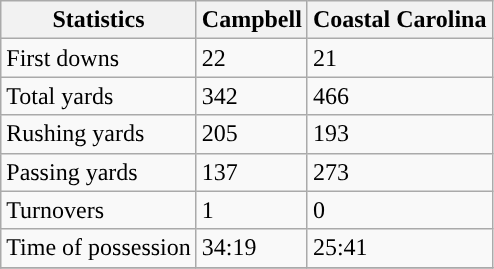<table class="wikitable">
<tr>
<th>Statistics</th>
<th>Campbell</th>
<th>Coastal Carolina</th>
</tr>
<tr>
<td>First downs</td>
<td>22</td>
<td>21</td>
</tr>
<tr>
<td>Total yards</td>
<td>342</td>
<td>466</td>
</tr>
<tr>
<td>Rushing yards</td>
<td>205</td>
<td>193</td>
</tr>
<tr>
<td>Passing yards</td>
<td>137</td>
<td>273</td>
</tr>
<tr>
<td>Turnovers</td>
<td>1</td>
<td>0</td>
</tr>
<tr>
<td>Time of possession</td>
<td>34:19</td>
<td>25:41</td>
</tr>
<tr>
</tr>
</table>
